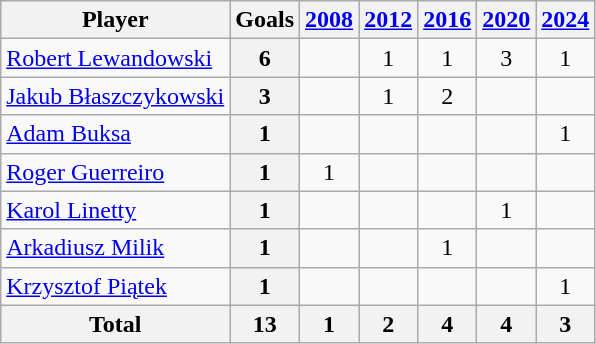<table class="wikitable sortable" style="text-align:center;">
<tr>
<th>Player</th>
<th>Goals</th>
<th><a href='#'>2008</a></th>
<th><a href='#'>2012</a></th>
<th><a href='#'>2016</a></th>
<th><a href='#'>2020</a></th>
<th><a href='#'>2024</a></th>
</tr>
<tr>
<td align="left"><a href='#'>Robert Lewandowski</a></td>
<th>6</th>
<td></td>
<td>1</td>
<td>1</td>
<td>3</td>
<td>1</td>
</tr>
<tr>
<td align="left"><a href='#'>Jakub Błaszczykowski</a></td>
<th>3</th>
<td></td>
<td>1</td>
<td>2</td>
<td></td>
<td></td>
</tr>
<tr>
<td align="left"><a href='#'>Adam Buksa</a></td>
<th>1</th>
<td></td>
<td></td>
<td></td>
<td></td>
<td>1</td>
</tr>
<tr>
<td align="left"><a href='#'>Roger Guerreiro</a></td>
<th>1</th>
<td>1</td>
<td></td>
<td></td>
<td></td>
<td></td>
</tr>
<tr>
<td align="left"><a href='#'>Karol Linetty</a></td>
<th>1</th>
<td></td>
<td></td>
<td></td>
<td>1</td>
<td></td>
</tr>
<tr>
<td align="left"><a href='#'>Arkadiusz Milik</a></td>
<th>1</th>
<td></td>
<td></td>
<td>1</td>
<td></td>
<td></td>
</tr>
<tr>
<td align="left"><a href='#'>Krzysztof Piątek</a></td>
<th>1</th>
<td></td>
<td></td>
<td></td>
<td></td>
<td>1</td>
</tr>
<tr class="sortbottom">
<th>Total</th>
<th>13</th>
<th>1</th>
<th>2</th>
<th>4</th>
<th>4</th>
<th>3</th>
</tr>
</table>
